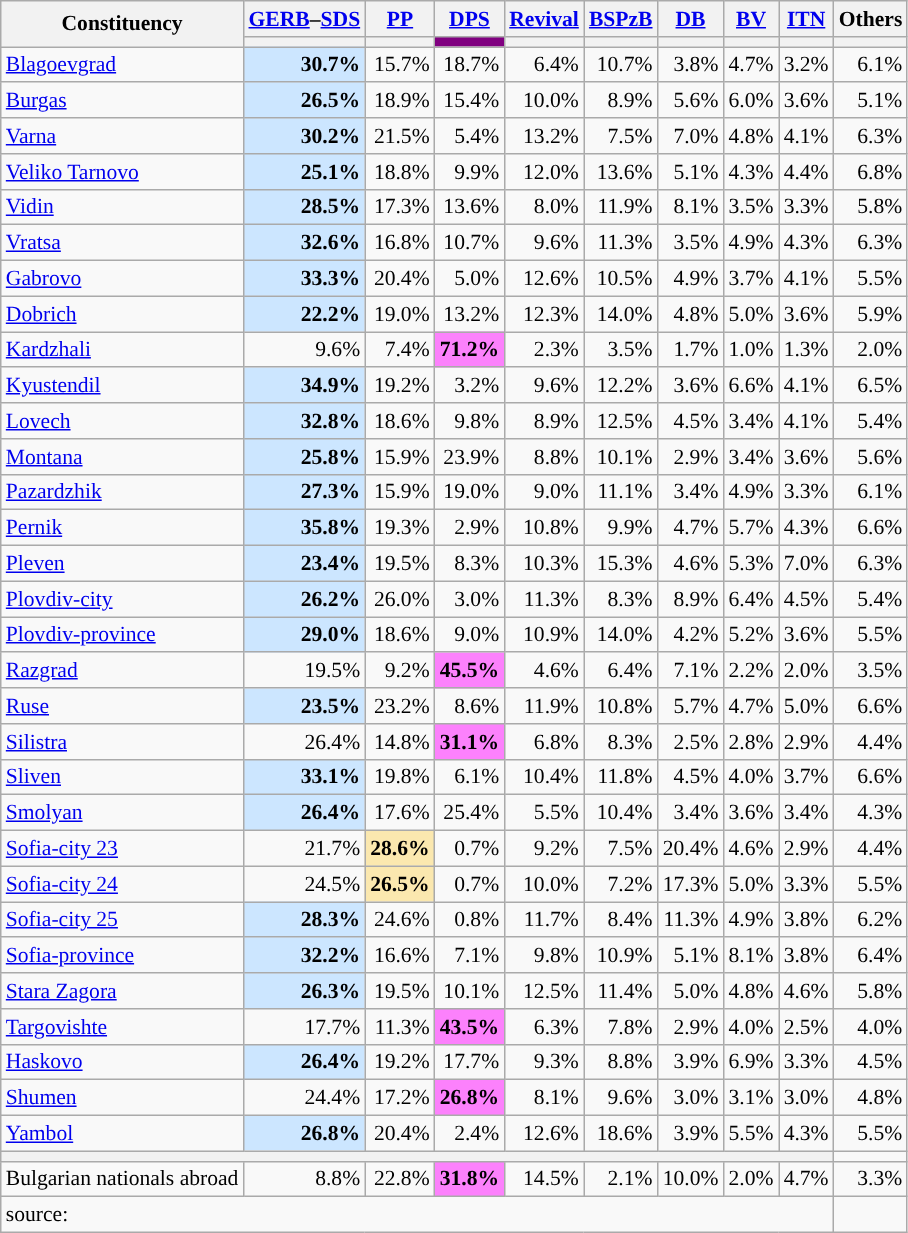<table class="wikitable sortable collapsible" style="font-size:90%;text-align:right">
<tr>
<th rowspan=2>Constituency</th>
<th><a href='#'>GERB</a>–<a href='#'>SDS</a></th>
<th><a href='#'>PP</a></th>
<th><a href='#'>DPS</a></th>
<th><a href='#'>Revival</a></th>
<th><a href='#'>BSPzB</a></th>
<th><a href='#'>DB</a></th>
<th><a href='#'>BV</a></th>
<th><a href='#'>ITN</a></th>
<th>Others</th>
</tr>
<tr>
<th style=background:></th>
<th style=background:></th>
<th style="color:inherit;background:#800080"></th>
<th style="background:"></th>
<th style=background:></th>
<th style=background:></th>
<th style=background:></th>
<th style=background:></th>
<th style=background:></th>
</tr>
<tr>
<td align=left><a href='#'>Blagoevgrad</a></td>
<td style="background: #CCE6FF"><strong>30.7%</strong></td>
<td>15.7%</td>
<td>18.7%</td>
<td>6.4%</td>
<td>10.7%</td>
<td>3.8%</td>
<td>4.7%</td>
<td>3.2%</td>
<td>6.1%</td>
</tr>
<tr>
<td align=left><a href='#'>Burgas</a></td>
<td style="background: #CCE6FF"><strong>26.5%</strong></td>
<td>18.9%</td>
<td>15.4%</td>
<td>10.0%</td>
<td>8.9%</td>
<td>5.6%</td>
<td>6.0%</td>
<td>3.6%</td>
<td>5.1%</td>
</tr>
<tr>
<td align=left><a href='#'>Varna</a></td>
<td style="background: #CCE6FF"><strong>30.2%</strong></td>
<td>21.5%</td>
<td>5.4%</td>
<td>13.2%</td>
<td>7.5%</td>
<td>7.0%</td>
<td>4.8%</td>
<td>4.1%</td>
<td>6.3%</td>
</tr>
<tr>
<td align=left><a href='#'>Veliko Tarnovo</a></td>
<td style="background: #CCE6FF"><strong>25.1%</strong></td>
<td>18.8%</td>
<td>9.9%</td>
<td>12.0%</td>
<td>13.6%</td>
<td>5.1%</td>
<td>4.3%</td>
<td>4.4%</td>
<td>6.8%</td>
</tr>
<tr>
<td align=left><a href='#'>Vidin</a></td>
<td style="background: #CCE6FF"><strong>28.5%</strong></td>
<td>17.3%</td>
<td>13.6%</td>
<td>8.0%</td>
<td>11.9%</td>
<td>8.1%</td>
<td>3.5%</td>
<td>3.3%</td>
<td>5.8%</td>
</tr>
<tr>
<td align=left><a href='#'>Vratsa</a></td>
<td style="background: #CCE6FF"><strong>32.6%</strong></td>
<td>16.8%</td>
<td>10.7%</td>
<td>9.6%</td>
<td>11.3%</td>
<td>3.5%</td>
<td>4.9%</td>
<td>4.3%</td>
<td>6.3%</td>
</tr>
<tr>
<td align=left><a href='#'>Gabrovo</a></td>
<td style="background: #CCE6FF"><strong>33.3%</strong></td>
<td>20.4%</td>
<td>5.0%</td>
<td>12.6%</td>
<td>10.5%</td>
<td>4.9%</td>
<td>3.7%</td>
<td>4.1%</td>
<td>5.5%</td>
</tr>
<tr>
<td align=left><a href='#'>Dobrich</a></td>
<td style="background: #CCE6FF"><strong>22.2%</strong></td>
<td>19.0%</td>
<td>13.2%</td>
<td>12.3%</td>
<td>14.0%</td>
<td>4.8%</td>
<td>5.0%</td>
<td>3.6%</td>
<td>5.9%</td>
</tr>
<tr>
<td align=left><a href='#'>Kardzhali</a></td>
<td>9.6%</td>
<td>7.4%</td>
<td style="background: #FC81FC"><strong>71.2%</strong></td>
<td>2.3%</td>
<td>3.5%</td>
<td>1.7%</td>
<td>1.0%</td>
<td>1.3%</td>
<td>2.0%</td>
</tr>
<tr>
<td align=left><a href='#'>Kyustendil</a></td>
<td style="background: #CCE6FF"><strong>34.9%</strong></td>
<td>19.2%</td>
<td>3.2%</td>
<td>9.6%</td>
<td>12.2%</td>
<td>3.6%</td>
<td>6.6%</td>
<td>4.1%</td>
<td>6.5%</td>
</tr>
<tr>
<td align=left><a href='#'>Lovech</a></td>
<td style="background: #CCE6FF"><strong>32.8%</strong></td>
<td>18.6%</td>
<td>9.8%</td>
<td>8.9%</td>
<td>12.5%</td>
<td>4.5%</td>
<td>3.4%</td>
<td>4.1%</td>
<td>5.4%</td>
</tr>
<tr>
<td align=left><a href='#'>Montana</a></td>
<td style="background: #CCE6FF"><strong>25.8%</strong></td>
<td>15.9%</td>
<td>23.9%</td>
<td>8.8%</td>
<td>10.1%</td>
<td>2.9%</td>
<td>3.4%</td>
<td>3.6%</td>
<td>5.6%</td>
</tr>
<tr>
<td align=left><a href='#'>Pazardzhik</a></td>
<td style="background: #CCE6FF"><strong>27.3%</strong></td>
<td>15.9%</td>
<td>19.0%</td>
<td>9.0%</td>
<td>11.1%</td>
<td>3.4%</td>
<td>4.9%</td>
<td>3.3%</td>
<td>6.1%</td>
</tr>
<tr>
<td align=left><a href='#'>Pernik</a></td>
<td style="background: #CCE6FF"><strong>35.8%</strong></td>
<td>19.3%</td>
<td>2.9%</td>
<td>10.8%</td>
<td>9.9%</td>
<td>4.7%</td>
<td>5.7%</td>
<td>4.3%</td>
<td>6.6%</td>
</tr>
<tr>
<td align=left><a href='#'>Pleven</a></td>
<td style="background: #CCE6FF"><strong>23.4%</strong></td>
<td>19.5%</td>
<td>8.3%</td>
<td>10.3%</td>
<td>15.3%</td>
<td>4.6%</td>
<td>5.3%</td>
<td>7.0%</td>
<td>6.3%</td>
</tr>
<tr>
<td align=left><a href='#'>Plovdiv-city</a></td>
<td style="background: #CCE6FF"><strong>26.2%</strong></td>
<td>26.0%</td>
<td>3.0%</td>
<td>11.3%</td>
<td>8.3%</td>
<td>8.9%</td>
<td>6.4%</td>
<td>4.5%</td>
<td>5.4%</td>
</tr>
<tr>
<td align=left><a href='#'>Plovdiv-province</a></td>
<td style="background: #CCE6FF"><strong>29.0%</strong></td>
<td>18.6%</td>
<td>9.0%</td>
<td>10.9%</td>
<td>14.0%</td>
<td>4.2%</td>
<td>5.2%</td>
<td>3.6%</td>
<td>5.5%</td>
</tr>
<tr>
<td align=left><a href='#'>Razgrad</a></td>
<td>19.5%</td>
<td>9.2%</td>
<td style="background: #FC81FC"><strong>45.5%</strong></td>
<td>4.6%</td>
<td>6.4%</td>
<td>7.1%</td>
<td>2.2%</td>
<td>2.0%</td>
<td>3.5%</td>
</tr>
<tr>
<td align=left><a href='#'>Ruse</a></td>
<td style="background: #CCE6FF"><strong>23.5%</strong></td>
<td>23.2%</td>
<td>8.6%</td>
<td>11.9%</td>
<td>10.8%</td>
<td>5.7%</td>
<td>4.7%</td>
<td>5.0%</td>
<td>6.6%</td>
</tr>
<tr>
<td align=left><a href='#'>Silistra</a></td>
<td>26.4%</td>
<td>14.8%</td>
<td style="background: #FC81FC"><strong>31.1%</strong></td>
<td>6.8%</td>
<td>8.3%</td>
<td>2.5%</td>
<td>2.8%</td>
<td>2.9%</td>
<td>4.4%</td>
</tr>
<tr>
<td align=left><a href='#'>Sliven</a></td>
<td style="background: #CCE6FF"><strong>33.1%</strong></td>
<td>19.8%</td>
<td>6.1%</td>
<td>10.4%</td>
<td>11.8%</td>
<td>4.5%</td>
<td>4.0%</td>
<td>3.7%</td>
<td>6.6%</td>
</tr>
<tr>
<td align=left><a href='#'>Smolyan</a></td>
<td style="background: #CCE6FF"><strong>26.4%</strong></td>
<td>17.6%</td>
<td>25.4%</td>
<td>5.5%</td>
<td>10.4%</td>
<td>3.4%</td>
<td>3.6%</td>
<td>3.4%</td>
<td>4.3%</td>
</tr>
<tr>
<td align=left><a href='#'>Sofia-city 23</a></td>
<td>21.7%</td>
<td style="background: #FBE8AF"><strong>28.6%</strong></td>
<td>0.7%</td>
<td>9.2%</td>
<td>7.5%</td>
<td>20.4%</td>
<td>4.6%</td>
<td>2.9%</td>
<td>4.4%</td>
</tr>
<tr>
<td align=left><a href='#'>Sofia-city 24</a></td>
<td>24.5%</td>
<td style="background: #FBE8AF"><strong>26.5%</strong></td>
<td>0.7%</td>
<td>10.0%</td>
<td>7.2%</td>
<td>17.3%</td>
<td>5.0%</td>
<td>3.3%</td>
<td>5.5%</td>
</tr>
<tr>
<td align=left><a href='#'>Sofia-city 25</a></td>
<td style="background: #CCE6FF"><strong>28.3%</strong></td>
<td>24.6%</td>
<td>0.8%</td>
<td>11.7%</td>
<td>8.4%</td>
<td>11.3%</td>
<td>4.9%</td>
<td>3.8%</td>
<td>6.2%</td>
</tr>
<tr>
<td align=left><a href='#'>Sofia-province</a></td>
<td style="background: #CCE6FF"><strong>32.2%</strong></td>
<td>16.6%</td>
<td>7.1%</td>
<td>9.8%</td>
<td>10.9%</td>
<td>5.1%</td>
<td>8.1%</td>
<td>3.8%</td>
<td>6.4%</td>
</tr>
<tr>
<td align=left><a href='#'>Stara Zagora</a></td>
<td style="background: #CCE6FF"><strong>26.3%</strong></td>
<td>19.5%</td>
<td>10.1%</td>
<td>12.5%</td>
<td>11.4%</td>
<td>5.0%</td>
<td>4.8%</td>
<td>4.6%</td>
<td>5.8%</td>
</tr>
<tr>
<td align=left><a href='#'>Targovishte</a></td>
<td>17.7%</td>
<td>11.3%</td>
<td style="background: #FC81FC"><strong>43.5%</strong></td>
<td>6.3%</td>
<td>7.8%</td>
<td>2.9%</td>
<td>4.0%</td>
<td>2.5%</td>
<td>4.0%</td>
</tr>
<tr>
<td align=left><a href='#'>Haskovo</a></td>
<td style="background: #CCE6FF"><strong>26.4%</strong></td>
<td>19.2%</td>
<td>17.7%</td>
<td>9.3%</td>
<td>8.8%</td>
<td>3.9%</td>
<td>6.9%</td>
<td>3.3%</td>
<td>4.5%</td>
</tr>
<tr>
<td align=left><a href='#'>Shumen</a></td>
<td>24.4%</td>
<td>17.2%</td>
<td style="background: #FC81FC"><strong>26.8%</strong></td>
<td>8.1%</td>
<td>9.6%</td>
<td>3.0%</td>
<td>3.1%</td>
<td>3.0%</td>
<td>4.8%</td>
</tr>
<tr>
<td align=left><a href='#'>Yambol</a></td>
<td style="background: #CCE6FF"><strong>26.8%</strong></td>
<td>20.4%</td>
<td>2.4%</td>
<td>12.6%</td>
<td>18.6%</td>
<td>3.9%</td>
<td>5.5%</td>
<td>4.3%</td>
<td>5.5%</td>
</tr>
<tr>
<th colspan="9";></th>
</tr>
<tr>
<td>Bulgarian nationals abroad</td>
<td>8.8%</td>
<td>22.8%</td>
<td style="background: #FC81FC"><strong>31.8%</strong></td>
<td>14.5%</td>
<td>2.1%</td>
<td>10.0%</td>
<td>2.0%</td>
<td>4.7%</td>
<td>3.3%</td>
</tr>
<tr>
<td align=left colspan=9>source: </td>
</tr>
</table>
